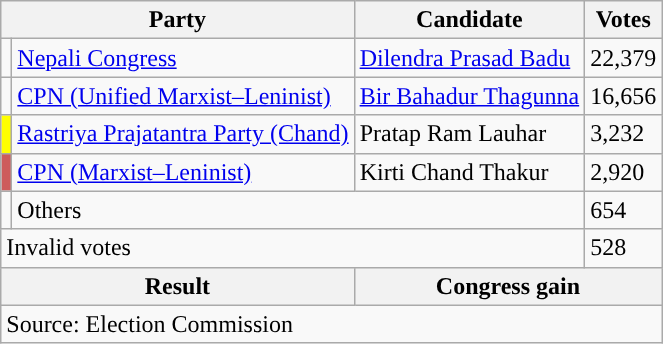<table class="wikitable">
<tr>
<th colspan="2">Party</th>
<th>Candidate</th>
<th>Votes</th>
</tr>
<tr>
<td style="background-color:"></td>
<td><a href='#'>Nepali Congress</a></td>
<td><a href='#'>Dilendra Prasad Badu</a></td>
<td>22,379</td>
</tr>
<tr>
<td style="background-color:"></td>
<td><a href='#'>CPN (Unified Marxist–Leninist)</a></td>
<td><a href='#'>Bir Bahadur Thagunna</a></td>
<td>16,656</td>
</tr>
<tr>
<td style="background-color:yellow"></td>
<td><a href='#'>Rastriya Prajatantra Party (Chand)</a></td>
<td>Pratap Ram Lauhar</td>
<td>3,232</td>
</tr>
<tr>
<td style="background-color:indianred"></td>
<td><a href='#'>CPN (Marxist–Leninist)</a></td>
<td>Kirti Chand Thakur</td>
<td>2,920</td>
</tr>
<tr>
<td></td>
<td colspan="2">Others</td>
<td>654</td>
</tr>
<tr>
<td colspan="3">Invalid votes</td>
<td>528</td>
</tr>
<tr>
<th colspan="2">Result</th>
<th colspan="2">Congress gain</th>
</tr>
<tr>
<td colspan="4">Source: Election Commission</td>
</tr>
</table>
